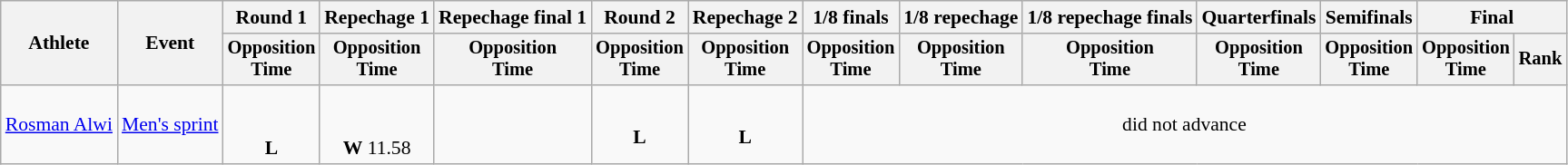<table class="wikitable" style="font-size:90%;">
<tr>
<th rowspan=2>Athlete</th>
<th rowspan=2>Event</th>
<th>Round 1</th>
<th>Repechage 1</th>
<th>Repechage final 1</th>
<th>Round 2</th>
<th>Repechage 2</th>
<th>1/8 finals</th>
<th>1/8 repechage</th>
<th>1/8 repechage finals</th>
<th>Quarterfinals</th>
<th>Semifinals</th>
<th colspan=2>Final</th>
</tr>
<tr style="font-size:95%">
<th>Opposition<br>Time</th>
<th>Opposition<br>Time</th>
<th>Opposition<br>Time</th>
<th>Opposition<br>Time</th>
<th>Opposition<br>Time</th>
<th>Opposition<br>Time</th>
<th>Opposition<br>Time</th>
<th>Opposition<br>Time</th>
<th>Opposition<br>Time</th>
<th>Opposition<br>Time</th>
<th>Opposition<br>Time</th>
<th>Rank</th>
</tr>
<tr align=center>
<td align=left><a href='#'>Rosman Alwi</a></td>
<td align=left><a href='#'>Men's sprint</a></td>
<td><br><br><strong>L</strong></td>
<td><br><br><strong>W</strong> 11.58</td>
<td></td>
<td><br><strong>L</strong></td>
<td><br><strong>L</strong></td>
<td colspan=9>did not advance</td>
</tr>
</table>
